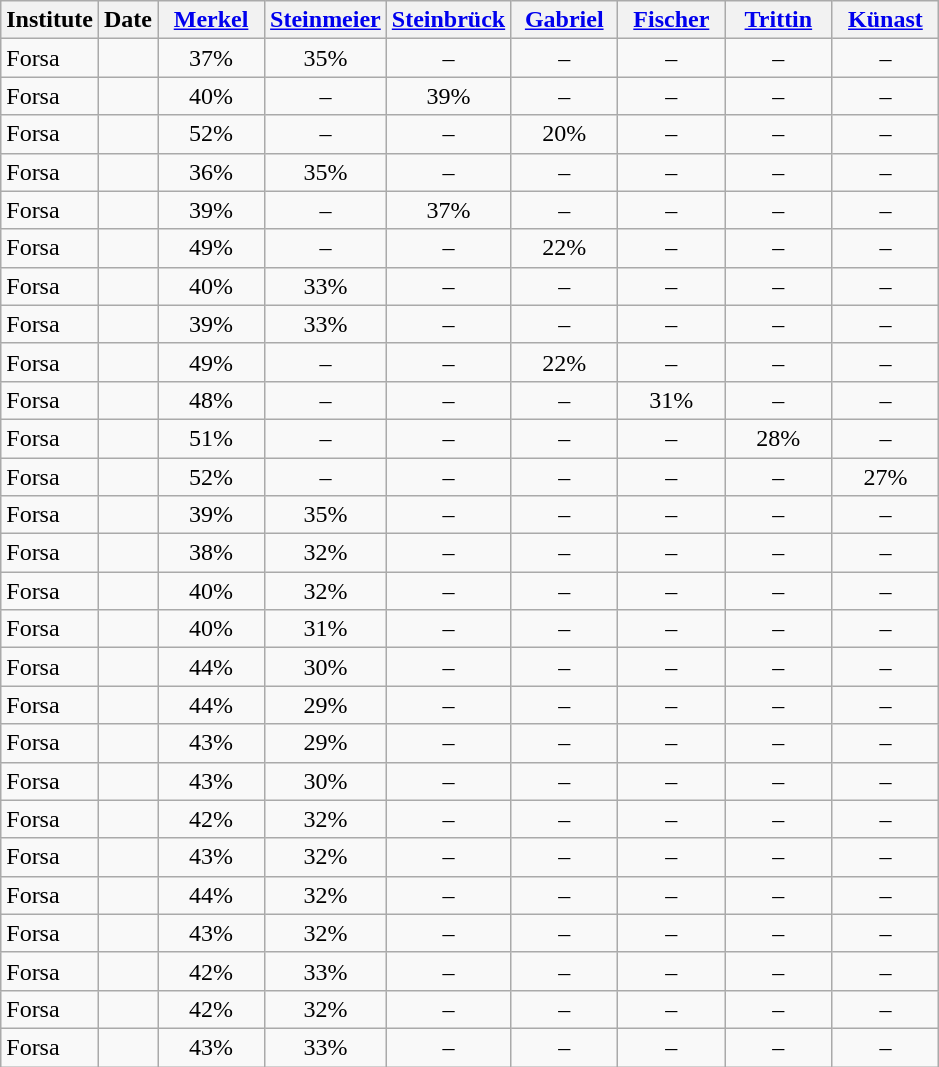<table class="wikitable sortable" style="text-align:center">
<tr>
<th style="text-align:left;">Institute<br></th>
<th style="text-align:left;">Date</th>
<th style="width:4em"><a href='#'>Merkel</a><br></th>
<th style="width:4em"><a href='#'>Steinmeier</a><br></th>
<th style="width:4em"><a href='#'>Steinbrück</a><br></th>
<th style="width:4em"><a href='#'>Gabriel</a><br></th>
<th style="width:4em"><a href='#'>Fischer</a><br></th>
<th style="width:4em"><a href='#'>Trittin</a><br></th>
<th style="width:4em"><a href='#'>Künast</a><br></th>
</tr>
<tr>
<td style="text-align:left;">Forsa</td>
<td></td>
<td>37%</td>
<td>35%</td>
<td>–</td>
<td>–</td>
<td>–</td>
<td>–</td>
<td>–</td>
</tr>
<tr>
<td style="text-align:left;">Forsa</td>
<td></td>
<td>40%</td>
<td>–</td>
<td>39%</td>
<td>–</td>
<td>–</td>
<td>–</td>
<td>–</td>
</tr>
<tr>
<td style="text-align:left;">Forsa</td>
<td></td>
<td>52%</td>
<td>–</td>
<td>–</td>
<td>20%</td>
<td>–</td>
<td>–</td>
<td>–</td>
</tr>
<tr>
<td style="text-align:left;">Forsa</td>
<td></td>
<td>36%</td>
<td>35%</td>
<td>–</td>
<td>–</td>
<td>–</td>
<td>–</td>
<td>–</td>
</tr>
<tr>
<td style="text-align:left;">Forsa</td>
<td></td>
<td>39%</td>
<td>–</td>
<td>37%</td>
<td>–</td>
<td>–</td>
<td>–</td>
<td>–</td>
</tr>
<tr>
<td style="text-align:left;">Forsa</td>
<td></td>
<td>49%</td>
<td>–</td>
<td>–</td>
<td>22%</td>
<td>–</td>
<td>–</td>
<td>–</td>
</tr>
<tr>
<td style="text-align:left;">Forsa</td>
<td></td>
<td>40%</td>
<td>33%</td>
<td>–</td>
<td>–</td>
<td>–</td>
<td>–</td>
<td>–</td>
</tr>
<tr>
<td style="text-align:left;">Forsa</td>
<td></td>
<td>39%</td>
<td>33%</td>
<td>–</td>
<td>–</td>
<td>–</td>
<td>–</td>
<td>–</td>
</tr>
<tr>
<td style="text-align:left;">Forsa</td>
<td></td>
<td>49%</td>
<td>–</td>
<td>–</td>
<td>22%</td>
<td>–</td>
<td>–</td>
<td>–</td>
</tr>
<tr>
<td style="text-align:left;">Forsa</td>
<td></td>
<td>48%</td>
<td>–</td>
<td>–</td>
<td>–</td>
<td>31%</td>
<td>–</td>
<td>–</td>
</tr>
<tr>
<td style="text-align:left;">Forsa</td>
<td></td>
<td>51%</td>
<td>–</td>
<td>–</td>
<td>–</td>
<td>–</td>
<td>28%</td>
<td>–</td>
</tr>
<tr>
<td style="text-align:left;">Forsa</td>
<td></td>
<td>52%</td>
<td>–</td>
<td>–</td>
<td>–</td>
<td>–</td>
<td>–</td>
<td>27%</td>
</tr>
<tr>
<td style="text-align:left;">Forsa</td>
<td></td>
<td>39%</td>
<td>35%</td>
<td>–</td>
<td>–</td>
<td>–</td>
<td>–</td>
<td>–</td>
</tr>
<tr>
<td style="text-align:left;">Forsa</td>
<td></td>
<td>38%</td>
<td>32%</td>
<td>–</td>
<td>–</td>
<td>–</td>
<td>–</td>
<td>–</td>
</tr>
<tr>
<td style="text-align:left;">Forsa</td>
<td></td>
<td>40%</td>
<td>32%</td>
<td>–</td>
<td>–</td>
<td>–</td>
<td>–</td>
<td>–</td>
</tr>
<tr>
<td style="text-align:left;">Forsa</td>
<td></td>
<td>40%</td>
<td>31%</td>
<td>–</td>
<td>–</td>
<td>–</td>
<td>–</td>
<td>–</td>
</tr>
<tr>
<td style="text-align:left;">Forsa</td>
<td></td>
<td>44%</td>
<td>30%</td>
<td>–</td>
<td>–</td>
<td>–</td>
<td>–</td>
<td>–</td>
</tr>
<tr>
<td style="text-align:left;">Forsa</td>
<td></td>
<td>44%</td>
<td>29%</td>
<td>–</td>
<td>–</td>
<td>–</td>
<td>–</td>
<td>–</td>
</tr>
<tr>
<td style="text-align:left;">Forsa</td>
<td></td>
<td>43%</td>
<td>29%</td>
<td>–</td>
<td>–</td>
<td>–</td>
<td>–</td>
<td>–</td>
</tr>
<tr>
<td style="text-align:left;">Forsa</td>
<td></td>
<td>43%</td>
<td>30%</td>
<td>–</td>
<td>–</td>
<td>–</td>
<td>–</td>
<td>–</td>
</tr>
<tr>
<td style="text-align:left;">Forsa</td>
<td></td>
<td>42%</td>
<td>32%</td>
<td>–</td>
<td>–</td>
<td>–</td>
<td>–</td>
<td>–</td>
</tr>
<tr>
<td style="text-align:left;">Forsa</td>
<td></td>
<td>43%</td>
<td>32%</td>
<td>–</td>
<td>–</td>
<td>–</td>
<td>–</td>
<td>–</td>
</tr>
<tr>
<td style="text-align:left;">Forsa</td>
<td></td>
<td>44%</td>
<td>32%</td>
<td>–</td>
<td>–</td>
<td>–</td>
<td>–</td>
<td>–</td>
</tr>
<tr>
<td style="text-align:left;">Forsa</td>
<td></td>
<td>43%</td>
<td>32%</td>
<td>–</td>
<td>–</td>
<td>–</td>
<td>–</td>
<td>–</td>
</tr>
<tr>
<td style="text-align:left;">Forsa</td>
<td></td>
<td>42%</td>
<td>33%</td>
<td>–</td>
<td>–</td>
<td>–</td>
<td>–</td>
<td>–</td>
</tr>
<tr>
<td style="text-align:left;">Forsa</td>
<td></td>
<td>42%</td>
<td>32%</td>
<td>–</td>
<td>–</td>
<td>–</td>
<td>–</td>
<td>–</td>
</tr>
<tr>
<td style="text-align:left;">Forsa</td>
<td></td>
<td>43%</td>
<td>33%</td>
<td>–</td>
<td>–</td>
<td>–</td>
<td>–</td>
<td>–</td>
</tr>
</table>
